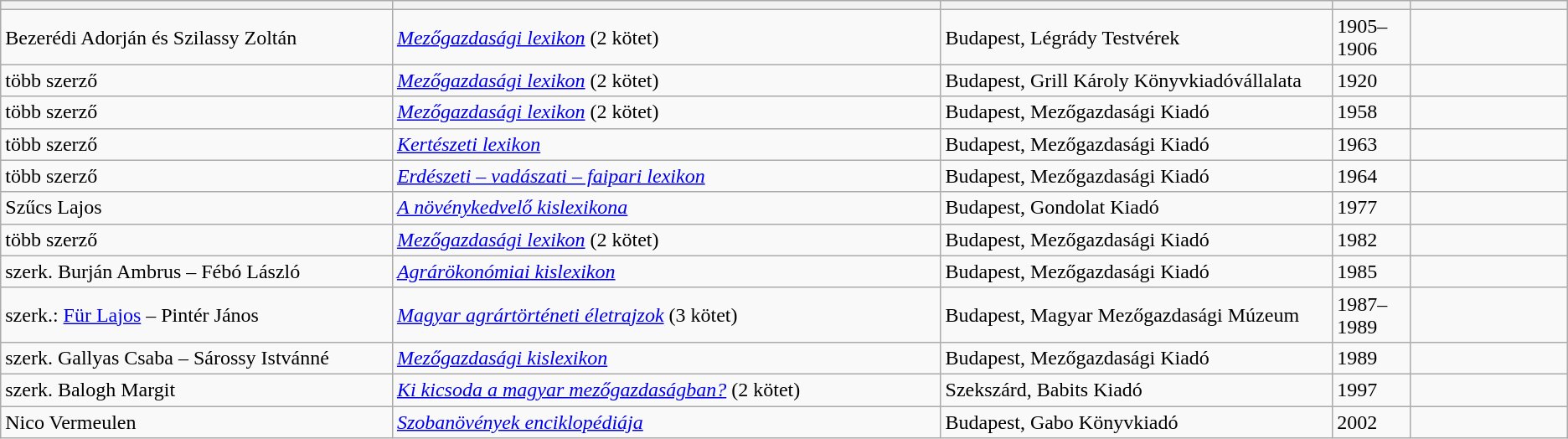<table class="wikitable sortable">
<tr>
<th bgcolor="#DAA520" width="25%"></th>
<th bgcolor="#DAA520" width="35%"></th>
<th bgcolor="#DAA520" width="25%"></th>
<th bgcolor="#DAA520" width="5%"></th>
<th bgcolor="#DAA520" width="10%"></th>
</tr>
<tr>
<td>Bezerédi Adorján és Szilassy Zoltán</td>
<td><em><a href='#'>Mezőgazdasági lexikon</a></em> (2 kötet)</td>
<td>Budapest, Légrády Testvérek</td>
<td>1905–1906</td>
<td></td>
</tr>
<tr>
<td>több szerző</td>
<td><em><a href='#'>Mezőgazdasági lexikon</a></em> (2 kötet)</td>
<td>Budapest, Grill Károly Könyvkiadóvállalata</td>
<td>1920</td>
<td></td>
</tr>
<tr>
<td>több szerző</td>
<td><em><a href='#'>Mezőgazdasági lexikon</a></em> (2 kötet)</td>
<td>Budapest, Mezőgazdasági Kiadó</td>
<td>1958</td>
<td></td>
</tr>
<tr>
<td>több szerző</td>
<td><em><a href='#'>Kertészeti lexikon</a></em></td>
<td>Budapest, Mezőgazdasági Kiadó</td>
<td>1963</td>
<td></td>
</tr>
<tr>
<td>több szerző</td>
<td><em><a href='#'>Erdészeti – vadászati – faipari lexikon</a></em></td>
<td>Budapest, Mezőgazdasági Kiadó</td>
<td>1964</td>
<td></td>
</tr>
<tr>
<td>Szűcs Lajos</td>
<td><em><a href='#'>A növénykedvelő kislexikona</a></em></td>
<td>Budapest, Gondolat Kiadó</td>
<td>1977</td>
<td></td>
</tr>
<tr>
<td>több szerző</td>
<td><em><a href='#'>Mezőgazdasági lexikon</a></em> (2 kötet)</td>
<td>Budapest, Mezőgazdasági Kiadó</td>
<td>1982</td>
<td></td>
</tr>
<tr>
<td>szerk. Burján Ambrus – Fébó László</td>
<td><em><a href='#'>Agrárökonómiai kislexikon</a></em></td>
<td>Budapest, Mezőgazdasági Kiadó</td>
<td>1985</td>
<td></td>
</tr>
<tr>
<td>szerk.: <a href='#'>Für Lajos</a> – Pintér János</td>
<td><em><a href='#'>Magyar agrártörténeti életrajzok</a></em> (3 kötet)</td>
<td>Budapest, Magyar Mezőgazdasági Múzeum</td>
<td>1987–1989</td>
<td></td>
</tr>
<tr>
<td>szerk. Gallyas Csaba – Sárossy Istvánné</td>
<td><em><a href='#'>Mezőgazdasági kislexikon</a></em></td>
<td>Budapest, Mezőgazdasági Kiadó</td>
<td>1989</td>
<td></td>
</tr>
<tr>
<td>szerk. Balogh Margit</td>
<td><em><a href='#'>Ki kicsoda a magyar mezőgazdaságban?</a></em> (2 kötet)</td>
<td>Szekszárd, Babits Kiadó</td>
<td>1997</td>
<td></td>
</tr>
<tr>
<td>Nico Vermeulen</td>
<td><em><a href='#'>Szobanövények enciklopédiája</a></em></td>
<td>Budapest, Gabo Könyvkiadó</td>
<td>2002</td>
<td></td>
</tr>
</table>
